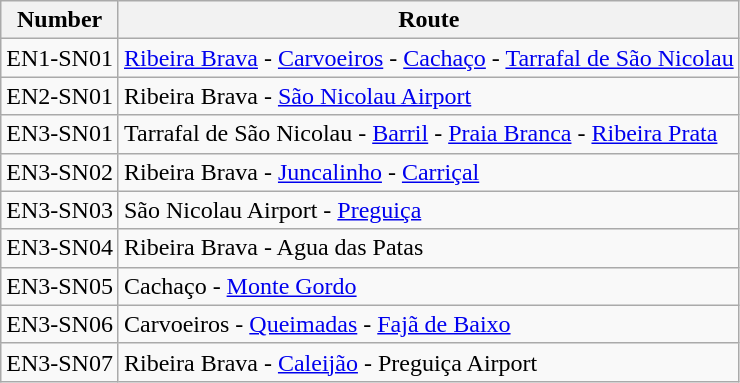<table class="wikitable">
<tr>
<th>Number</th>
<th>Route</th>
</tr>
<tr>
<td>EN1-SN01</td>
<td><a href='#'>Ribeira Brava</a> - <a href='#'>Carvoeiros</a> - <a href='#'>Cachaço</a> - <a href='#'>Tarrafal de São Nicolau</a></td>
</tr>
<tr>
<td>EN2-SN01</td>
<td>Ribeira Brava - <a href='#'>São Nicolau Airport</a></td>
</tr>
<tr>
<td>EN3-SN01</td>
<td>Tarrafal de São Nicolau - <a href='#'>Barril</a> - <a href='#'>Praia Branca</a> - <a href='#'>Ribeira Prata</a></td>
</tr>
<tr>
<td>EN3-SN02</td>
<td>Ribeira Brava - <a href='#'>Juncalinho</a> - <a href='#'>Carriçal</a></td>
</tr>
<tr>
<td>EN3-SN03</td>
<td>São Nicolau Airport - <a href='#'>Preguiça</a></td>
</tr>
<tr>
<td>EN3-SN04</td>
<td>Ribeira Brava - Agua das Patas</td>
</tr>
<tr>
<td>EN3-SN05</td>
<td>Cachaço - <a href='#'>Monte Gordo</a></td>
</tr>
<tr>
<td>EN3-SN06</td>
<td>Carvoeiros - <a href='#'>Queimadas</a> - <a href='#'>Fajã de Baixo</a></td>
</tr>
<tr>
<td>EN3-SN07</td>
<td>Ribeira Brava - <a href='#'>Caleijão</a> - Preguiça Airport</td>
</tr>
</table>
